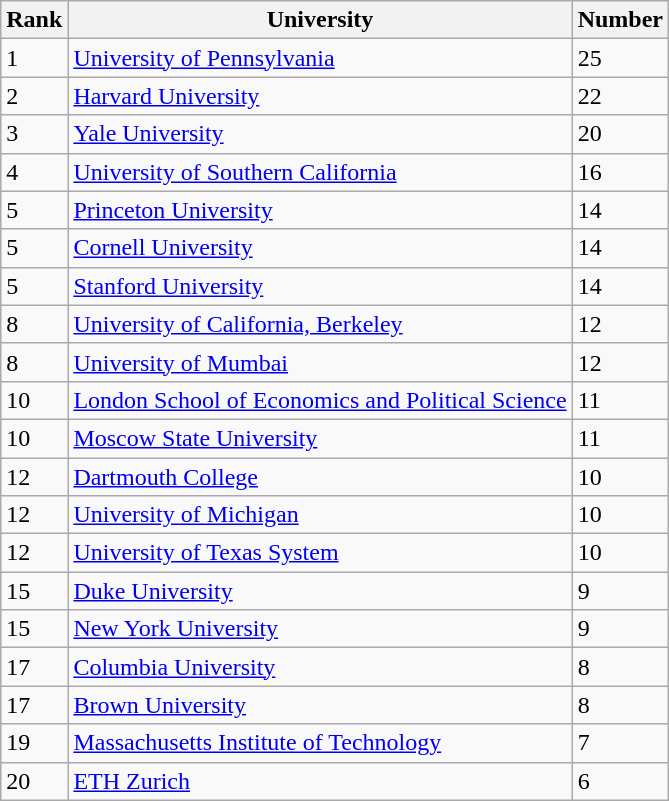<table class="wikitable">
<tr>
<th>Rank</th>
<th>University</th>
<th>Number</th>
</tr>
<tr>
<td>1</td>
<td> <a href='#'>University of Pennsylvania</a></td>
<td>25</td>
</tr>
<tr>
<td>2</td>
<td> <a href='#'>Harvard University</a></td>
<td>22</td>
</tr>
<tr>
<td>3</td>
<td> <a href='#'>Yale University</a></td>
<td>20</td>
</tr>
<tr>
<td>4</td>
<td> <a href='#'>University of Southern California</a></td>
<td>16</td>
</tr>
<tr>
<td>5</td>
<td> <a href='#'>Princeton University</a></td>
<td>14</td>
</tr>
<tr>
<td>5</td>
<td> <a href='#'>Cornell University</a></td>
<td>14</td>
</tr>
<tr>
<td>5</td>
<td> <a href='#'>Stanford University</a></td>
<td>14</td>
</tr>
<tr>
<td>8</td>
<td> <a href='#'>University of California, Berkeley</a></td>
<td>12</td>
</tr>
<tr>
<td>8</td>
<td> <a href='#'>University of Mumbai</a></td>
<td>12</td>
</tr>
<tr>
<td>10</td>
<td> <a href='#'>London School of Economics and Political Science</a></td>
<td>11</td>
</tr>
<tr>
<td>10</td>
<td> <a href='#'>Moscow State University</a></td>
<td>11</td>
</tr>
<tr>
<td>12</td>
<td> <a href='#'>Dartmouth College</a></td>
<td>10</td>
</tr>
<tr>
<td>12</td>
<td> <a href='#'>University of Michigan</a></td>
<td>10</td>
</tr>
<tr>
<td>12</td>
<td> <a href='#'>University of Texas System</a></td>
<td>10</td>
</tr>
<tr>
<td>15</td>
<td> <a href='#'>Duke University</a></td>
<td>9</td>
</tr>
<tr>
<td>15</td>
<td> <a href='#'>New York University</a></td>
<td>9</td>
</tr>
<tr>
<td>17</td>
<td> <a href='#'>Columbia University</a></td>
<td>8</td>
</tr>
<tr>
<td>17</td>
<td> <a href='#'>Brown University</a></td>
<td>8</td>
</tr>
<tr>
<td>19</td>
<td> <a href='#'>Massachusetts Institute of Technology</a></td>
<td>7</td>
</tr>
<tr>
<td>20</td>
<td> <a href='#'>ETH Zurich</a></td>
<td>6</td>
</tr>
</table>
